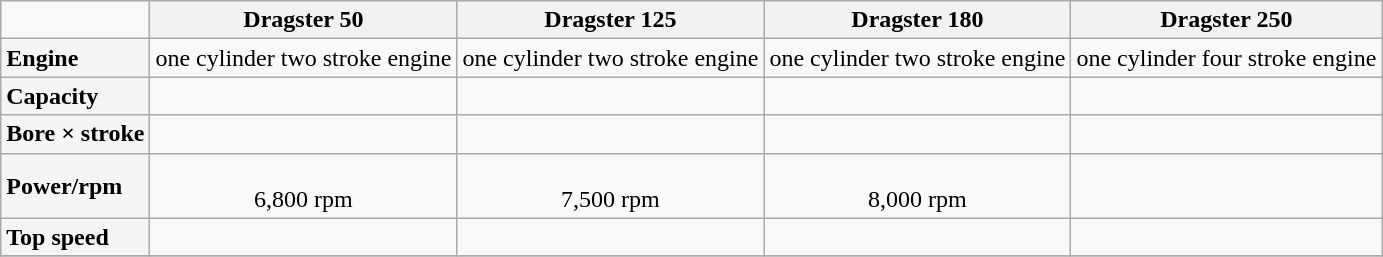<table class="wikitable">
<tr class="hintergrundfarbe5">
<td></td>
<th>Dragster 50</th>
<th>Dragster 125</th>
<th>Dragster 180</th>
<th>Dragster 250</th>
</tr>
<tr align="center">
<td align="left" style="background:#F5F5F5"><strong>Engine</strong></td>
<td>one cylinder two stroke engine</td>
<td>one cylinder two stroke engine</td>
<td>one cylinder two stroke engine</td>
<td>one cylinder four stroke engine</td>
</tr>
<tr align="center">
<td align="left" style="background:#F5F5F5"><strong>Capacity</strong></td>
<td></td>
<td></td>
<td></td>
<td></td>
</tr>
<tr align="center">
<td align="left" style="background:#F5F5F5"><strong>Bore × stroke</strong></td>
<td></td>
<td></td>
<td></td>
<td></td>
</tr>
<tr align="center">
<td align="left" style="background:#F5F5F5"><strong>Power/rpm</strong></td>
<td><br>6,800 rpm</td>
<td><br>7,500 rpm</td>
<td><br>8,000 rpm</td>
<td></td>
</tr>
<tr align="center">
<td align="left" style="background:#F5F5F5"><strong>Top speed</strong></td>
<td></td>
<td></td>
<td></td>
<td></td>
</tr>
<tr align="center">
</tr>
</table>
